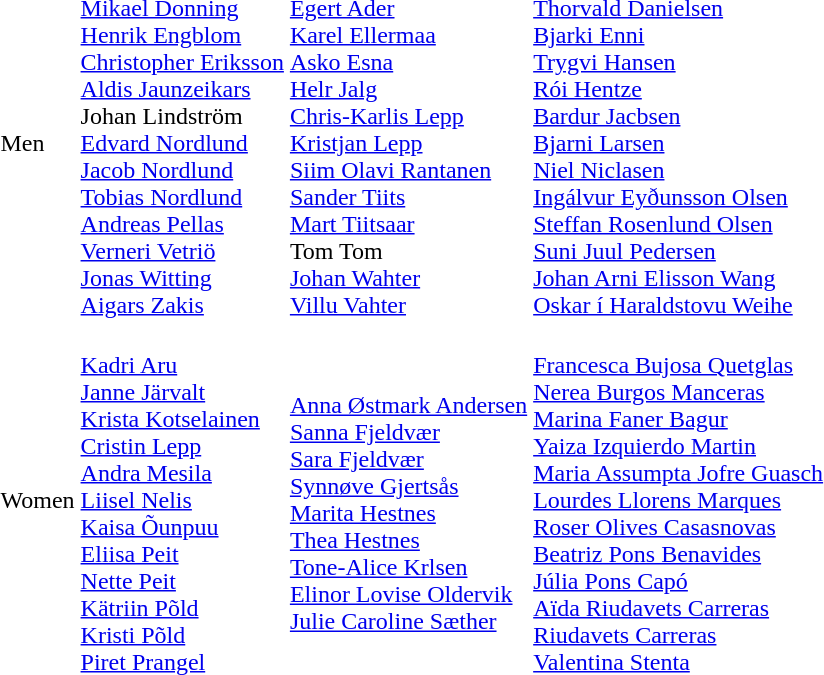<table>
<tr>
<td>Men</td>
<td><br><a href='#'>Mikael Donning</a><br><a href='#'>Henrik Engblom</a><br><a href='#'>Christopher Eriksson</a><br><a href='#'>Aldis Jaunzeikars</a><br>Johan Lindström<br><a href='#'>Edvard Nordlund</a><br><a href='#'>Jacob Nordlund</a><br><a href='#'>Tobias Nordlund</a><br><a href='#'>Andreas Pellas</a><br><a href='#'>Verneri Vetriö</a><br><a href='#'>Jonas Witting</a><br><a href='#'>Aigars Zakis</a></td>
<td><br><a href='#'>Egert Ader</a><br><a href='#'>Karel Ellermaa</a><br><a href='#'>Asko Esna</a><br><a href='#'>Helr Jalg</a><br><a href='#'>Chris-Karlis Lepp</a><br><a href='#'>Kristjan Lepp</a><br><a href='#'>Siim Olavi Rantanen</a><br><a href='#'>Sander Tiits</a><br><a href='#'>Mart Tiitsaar</a><br>Tom Tom<br><a href='#'>Johan Wahter</a><br><a href='#'>Villu Vahter</a></td>
<td><br><a href='#'>Thorvald Danielsen</a><br><a href='#'>Bjarki Enni</a><br><a href='#'>Trygvi Hansen</a><br><a href='#'>Rói Hentze</a><br><a href='#'>Bardur Jacbsen</a><br><a href='#'>Bjarni Larsen</a><br><a href='#'>Niel Niclasen</a><br><a href='#'>Ingálvur Eyðunsson Olsen</a><br><a href='#'>Steffan Rosenlund Olsen</a><br><a href='#'>Suni Juul Pedersen</a><br><a href='#'>Johan Arni Elisson Wang</a><br><a href='#'>Oskar í Haraldstovu Weihe</a></td>
</tr>
<tr>
<td>Women</td>
<td><br><a href='#'>Kadri Aru</a><br><a href='#'>Janne Järvalt</a><br><a href='#'>Krista Kotselainen</a><br><a href='#'>Cristin Lepp</a><br><a href='#'>Andra Mesila</a><br><a href='#'>Liisel Nelis</a><br><a href='#'>Kaisa Õunpuu</a><br><a href='#'>Eliisa Peit</a><br><a href='#'>Nette Peit</a><br><a href='#'>Kätriin Põld</a><br><a href='#'>Kristi Põld</a><br><a href='#'>Piret Prangel</a></td>
<td><br><a href='#'>Anna Østmark Andersen</a><br><a href='#'>Sanna Fjeldvær</a><br><a href='#'>Sara Fjeldvær</a><br><a href='#'>Synnøve Gjertsås</a><br><a href='#'>Marita Hestnes</a><br><a href='#'>Thea Hestnes</a><br><a href='#'>Tone-Alice Krlsen</a><br><a href='#'>Elinor Lovise Oldervik</a><br><a href='#'>Julie Caroline Sæther</a></td>
<td><br><a href='#'>Francesca Bujosa Quetglas</a><br><a href='#'>Nerea Burgos Manceras</a><br><a href='#'>Marina Faner Bagur</a><br><a href='#'>Yaiza Izquierdo Martin</a><br><a href='#'>Maria Assumpta Jofre Guasch</a><br><a href='#'>Lourdes Llorens Marques</a><br><a href='#'>Roser Olives Casasnovas</a><br><a href='#'>Beatriz Pons Benavides</a><br><a href='#'>Júlia Pons Capó</a><br><a href='#'>Aïda Riudavets Carreras</a><br><a href='#'>Riudavets Carreras</a><br><a href='#'>Valentina Stenta</a></td>
</tr>
<tr>
</tr>
</table>
